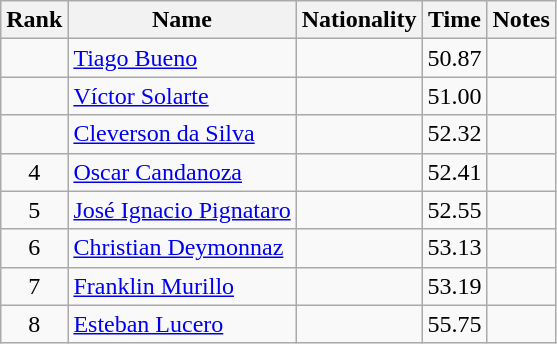<table class="wikitable sortable" style="text-align:center">
<tr>
<th>Rank</th>
<th>Name</th>
<th>Nationality</th>
<th>Time</th>
<th>Notes</th>
</tr>
<tr>
<td></td>
<td align=left><a href='#'>Tiago Bueno</a></td>
<td align=left></td>
<td>50.87</td>
<td></td>
</tr>
<tr>
<td></td>
<td align=left><a href='#'>Víctor Solarte</a></td>
<td align=left></td>
<td>51.00</td>
<td></td>
</tr>
<tr>
<td></td>
<td align=left><a href='#'>Cleverson da Silva</a></td>
<td align=left></td>
<td>52.32</td>
<td></td>
</tr>
<tr>
<td>4</td>
<td align=left><a href='#'>Oscar Candanoza</a></td>
<td align=left></td>
<td>52.41</td>
<td></td>
</tr>
<tr>
<td>5</td>
<td align=left><a href='#'>José Ignacio Pignataro</a></td>
<td align=left></td>
<td>52.55</td>
<td></td>
</tr>
<tr>
<td>6</td>
<td align=left><a href='#'>Christian Deymonnaz</a></td>
<td align=left></td>
<td>53.13</td>
<td></td>
</tr>
<tr>
<td>7</td>
<td align=left><a href='#'>Franklin Murillo</a></td>
<td align=left></td>
<td>53.19</td>
<td></td>
</tr>
<tr>
<td>8</td>
<td align=left><a href='#'>Esteban Lucero</a></td>
<td align=left></td>
<td>55.75</td>
<td></td>
</tr>
</table>
